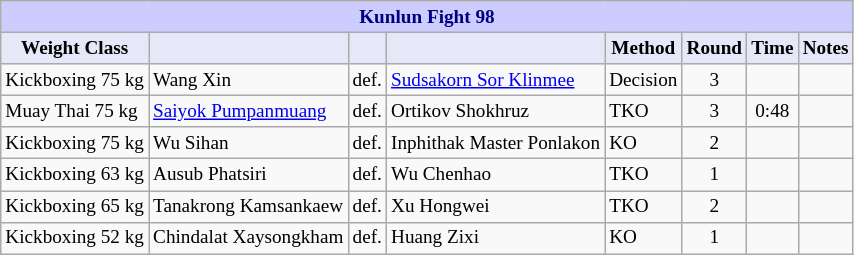<table class="wikitable" style="font-size: 80%;">
<tr>
<th colspan="8" style="background-color: #ccf; color: #000080; text-align: center;"><strong>Kunlun Fight 98</strong></th>
</tr>
<tr>
<th colspan="1" style="background-color: #E6E8FA; color: #000000; text-align: center;">Weight Class</th>
<th colspan="1" style="background-color: #E6E8FA; color: #000000; text-align: center;"></th>
<th colspan="1" style="background-color: #E6E8FA; color: #000000; text-align: center;"></th>
<th colspan="1" style="background-color: #E6E8FA; color: #000000; text-align: center;"></th>
<th colspan="1" style="background-color: #E6E8FA; color: #000000; text-align: center;">Method</th>
<th colspan="1" style="background-color: #E6E8FA; color: #000000; text-align: center;">Round</th>
<th colspan="1" style="background-color: #E6E8FA; color: #000000; text-align: center;">Time</th>
<th colspan="1" style="background-color: #E6E8FA; color: #000000; text-align: center;">Notes</th>
</tr>
<tr>
<td>Kickboxing 75 kg</td>
<td> Wang Xin</td>
<td align=center>def.</td>
<td> <a href='#'>Sudsakorn Sor Klinmee</a></td>
<td>Decision</td>
<td align=center>3</td>
<td align=center></td>
<td></td>
</tr>
<tr>
<td>Muay Thai 75 kg</td>
<td> <a href='#'>Saiyok Pumpanmuang</a></td>
<td align=center>def.</td>
<td> Ortikov Shokhruz</td>
<td>TKO</td>
<td align=center>3</td>
<td align=center>0:48</td>
<td></td>
</tr>
<tr>
<td>Kickboxing 75 kg</td>
<td> Wu Sihan</td>
<td align=center>def.</td>
<td> Inphithak Master Ponlakon</td>
<td>KO</td>
<td align=center>2</td>
<td align=center></td>
<td></td>
</tr>
<tr>
<td>Kickboxing 63 kg</td>
<td> Ausub Phatsiri</td>
<td align=center>def.</td>
<td> Wu Chenhao</td>
<td>TKO</td>
<td align=center>1</td>
<td align=center></td>
<td></td>
</tr>
<tr>
<td>Kickboxing 65 kg</td>
<td> Tanakrong Kamsankaew</td>
<td align=center>def.</td>
<td> Xu Hongwei</td>
<td>TKO</td>
<td align=center>2</td>
<td align=center></td>
<td></td>
</tr>
<tr>
<td>Kickboxing 52 kg</td>
<td> Chindalat Xaysongkham</td>
<td align=center>def.</td>
<td> Huang Zixi</td>
<td>KO</td>
<td align=center>1</td>
<td align=center></td>
<td></td>
</tr>
</table>
